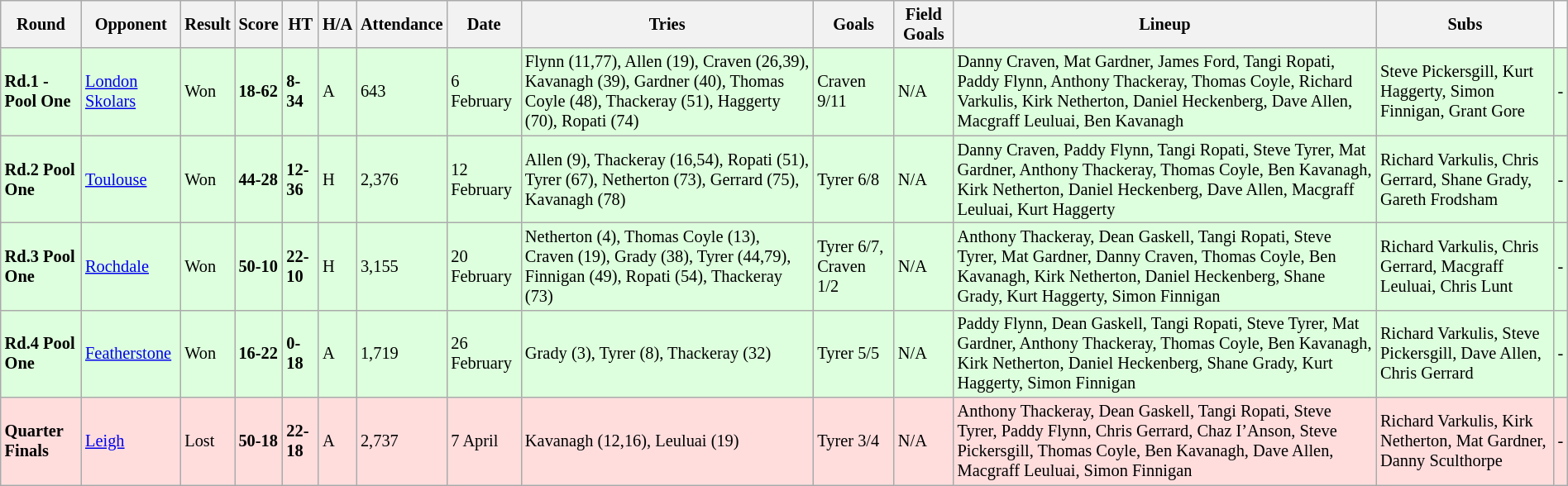<table class="wikitable" style="font-size:85%;" width="100%">
<tr>
<th>Round</th>
<th>Opponent</th>
<th>Result</th>
<th>Score</th>
<th>HT</th>
<th>H/A</th>
<th>Attendance</th>
<th>Date</th>
<th>Tries</th>
<th>Goals</th>
<th>Field Goals</th>
<th>Lineup</th>
<th>Subs</th>
</tr>
<tr bgcolor="#ddffdd">
<td><strong>Rd.1 - Pool One</strong></td>
<td><a href='#'>London Skolars</a></td>
<td>Won</td>
<td><strong>18-62</strong></td>
<td><strong>8-34</strong></td>
<td>A</td>
<td>643</td>
<td>6 February</td>
<td>Flynn (11,77), Allen (19), Craven (26,39), Kavanagh (39), Gardner (40), Thomas Coyle (48), Thackeray (51), Haggerty (70), Ropati (74)</td>
<td>Craven 9/11</td>
<td>N/A</td>
<td>Danny Craven, Mat Gardner, James Ford, Tangi Ropati, Paddy Flynn, Anthony Thackeray, Thomas Coyle, Richard Varkulis, Kirk Netherton, Daniel Heckenberg, Dave Allen, Macgraff Leuluai, Ben Kavanagh</td>
<td>Steve Pickersgill, Kurt Haggerty, Simon Finnigan, Grant Gore</td>
<td>-</td>
</tr>
<tr bgcolor="#ddffdd">
<td><strong>Rd.2 Pool One</strong></td>
<td><a href='#'>Toulouse</a></td>
<td>Won</td>
<td><strong>44-28</strong></td>
<td><strong>12-36</strong></td>
<td>H</td>
<td>2,376</td>
<td>12 February</td>
<td>Allen (9), Thackeray (16,54), Ropati (51), Tyrer (67), Netherton (73), Gerrard (75), Kavanagh (78)</td>
<td>Tyrer 6/8</td>
<td>N/A</td>
<td>Danny Craven, Paddy Flynn, Tangi Ropati, Steve Tyrer, Mat Gardner, Anthony Thackeray, Thomas Coyle, Ben Kavanagh, Kirk Netherton, Daniel Heckenberg, Dave Allen, Macgraff Leuluai, Kurt Haggerty</td>
<td>Richard Varkulis, Chris Gerrard, Shane Grady, Gareth Frodsham</td>
<td>-</td>
</tr>
<tr bgcolor="#ddffdd">
<td><strong>Rd.3 Pool One</strong></td>
<td><a href='#'>Rochdale</a></td>
<td>Won</td>
<td><strong>50-10</strong></td>
<td><strong>22-10</strong></td>
<td>H</td>
<td>3,155</td>
<td>20 February</td>
<td>Netherton (4), Thomas Coyle (13), Craven (19), Grady (38), Tyrer (44,79), Finnigan (49), Ropati (54), Thackeray (73)</td>
<td>Tyrer 6/7, Craven 1/2</td>
<td>N/A</td>
<td>Anthony Thackeray, Dean Gaskell, Tangi Ropati, Steve Tyrer, Mat Gardner, Danny Craven, Thomas Coyle, Ben Kavanagh, Kirk Netherton, Daniel Heckenberg, Shane Grady, Kurt Haggerty, Simon Finnigan</td>
<td>Richard Varkulis, Chris Gerrard, Macgraff Leuluai, Chris Lunt</td>
<td>-</td>
</tr>
<tr bgcolor="#ddffdd">
<td><strong>Rd.4 Pool One</strong></td>
<td><a href='#'>Featherstone</a></td>
<td>Won</td>
<td><strong>16-22</strong></td>
<td><strong>0-18</strong></td>
<td>A</td>
<td>1,719</td>
<td>26 February</td>
<td>Grady (3), Tyrer (8), Thackeray (32)</td>
<td>Tyrer 5/5</td>
<td>N/A</td>
<td>Paddy Flynn, Dean Gaskell, Tangi Ropati, Steve Tyrer, Mat Gardner, Anthony Thackeray, Thomas Coyle, Ben Kavanagh, Kirk Netherton, Daniel Heckenberg, Shane Grady, Kurt Haggerty, Simon Finnigan</td>
<td>Richard Varkulis, Steve Pickersgill, Dave Allen, Chris Gerrard</td>
<td>-</td>
</tr>
<tr bgcolor="#ffdddd">
<td><strong>Quarter Finals</strong></td>
<td><a href='#'>Leigh</a></td>
<td>Lost</td>
<td><strong>50-18</strong></td>
<td><strong>22-18</strong></td>
<td>A</td>
<td>2,737</td>
<td>7 April</td>
<td>Kavanagh (12,16), Leuluai (19)</td>
<td>Tyrer 3/4</td>
<td>N/A</td>
<td>Anthony Thackeray, Dean Gaskell, Tangi Ropati, Steve Tyrer, Paddy Flynn, Chris Gerrard, Chaz I’Anson, Steve Pickersgill, Thomas Coyle, Ben Kavanagh, Dave Allen, Macgraff Leuluai, Simon Finnigan</td>
<td>Richard Varkulis, Kirk Netherton, Mat Gardner, Danny Sculthorpe</td>
<td>-</td>
</tr>
</table>
